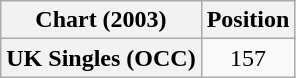<table class="wikitable plainrowheaders" style="text-align:center">
<tr>
<th>Chart (2003)</th>
<th>Position</th>
</tr>
<tr>
<th scope="row">UK Singles (OCC)</th>
<td align="center">157</td>
</tr>
</table>
